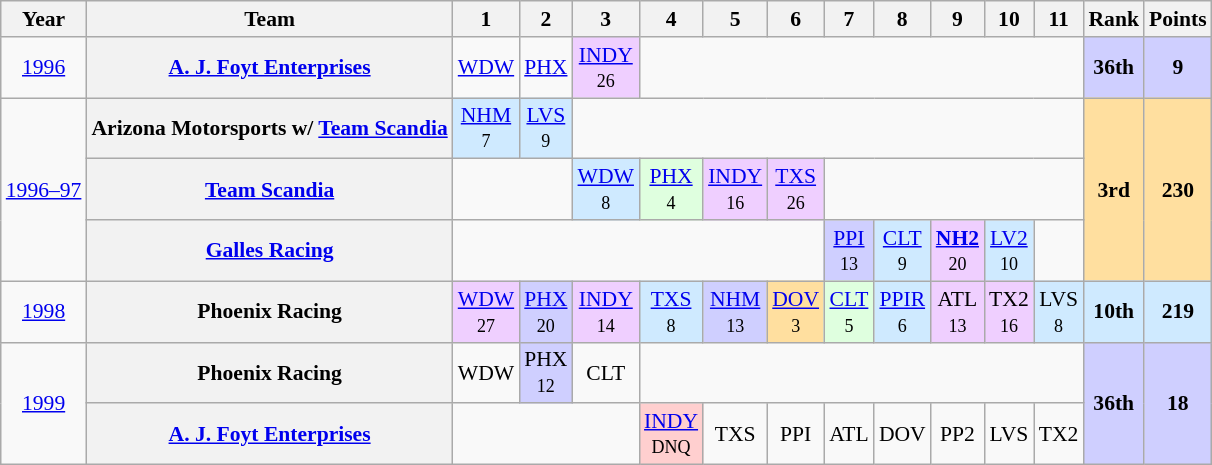<table class="wikitable" style="text-align:center; font-size:90%">
<tr>
<th>Year</th>
<th>Team</th>
<th>1</th>
<th>2</th>
<th>3</th>
<th>4</th>
<th>5</th>
<th>6</th>
<th>7</th>
<th>8</th>
<th>9</th>
<th>10</th>
<th>11</th>
<th>Rank</th>
<th>Points</th>
</tr>
<tr>
<td><a href='#'>1996</a></td>
<th><a href='#'>A. J. Foyt Enterprises</a></th>
<td><a href='#'>WDW</a><small></small></td>
<td><a href='#'>PHX</a><small></small></td>
<td style="background:#EFCFFF;"><a href='#'>INDY</a><br><small>26</small></td>
<td colspan="8"></td>
<td style="background:#CFCFFF;"><strong>36th</strong></td>
<td style="background:#CFCFFF;"><strong>9</strong></td>
</tr>
<tr>
<td rowspan=3><a href='#'>1996–97</a></td>
<th>Arizona Motorsports w/ <a href='#'>Team Scandia</a></th>
<td style="background:#CFEAFF;"><a href='#'>NHM</a><br><small>7</small></td>
<td style="background:#CFEAFF;"><a href='#'>LVS</a><br><small>9</small></td>
<td colspan="9"></td>
<td rowspan=3 style="background:#FFDF9F;"><strong>3rd</strong></td>
<td rowspan=3 style="background:#FFDF9F;"><strong>230</strong></td>
</tr>
<tr>
<th><a href='#'>Team Scandia</a></th>
<td colspan="2"></td>
<td style="background:#CFEAFF;"><a href='#'>WDW</a><br><small>8</small></td>
<td style="background:#DFFFDF;"><a href='#'>PHX</a><br><small>4</small></td>
<td style="background:#EFCFFF;"><a href='#'>INDY</a><br><small>16</small></td>
<td style="background:#EFCFFF;"><a href='#'>TXS</a><br><small>26</small></td>
<td colspan="5"></td>
</tr>
<tr>
<th><a href='#'>Galles Racing</a></th>
<td colspan="6"></td>
<td style="background:#CFCFFF;"><a href='#'>PPI</a><br><small>13</small></td>
<td style="background:#CFEAFF;"><a href='#'>CLT</a><br><small>9</small></td>
<td style="background:#EFCFFF;"><strong><a href='#'>NH2</a><br></strong><small>20</small></td>
<td style="background:#CFEAFF;"><a href='#'>LV2</a><br><small>10</small></td>
<td></td>
</tr>
<tr>
<td><a href='#'>1998</a></td>
<th>Phoenix Racing</th>
<td style="background:#EFCFFF;"><a href='#'>WDW</a><br><small>27</small></td>
<td style="background:#CFCFFF;"><a href='#'>PHX</a><br><small>20</small></td>
<td style="background:#EFCFFF;"><a href='#'>INDY</a><br><small>14</small></td>
<td style="background:#CFEAFF;"><a href='#'>TXS</a><br><small>8</small></td>
<td style="background:#CFCFFF;"><a href='#'>NHM</a><br><small>13</small></td>
<td style="background:#FFDF9F;"><a href='#'>DOV</a><br><small>3</small></td>
<td style="background:#DFFFDF;"><a href='#'>CLT</a><br><small>5</small></td>
<td style="background:#CFEAFF;"><a href='#'>PPIR</a><br><small>6</small></td>
<td style="background:#EFCFFF;">ATL<br><small>13</small></td>
<td style="background:#EFCFFF;">TX2<br><small>16</small></td>
<td style="background:#CFEAFF;">LVS<br><small>8</small></td>
<td style="background:#CFEAFF;"><strong>10th</strong></td>
<td style="background:#CFEAFF;"><strong>219</strong></td>
</tr>
<tr>
<td rowspan=2><a href='#'>1999</a></td>
<th>Phoenix Racing</th>
<td>WDW<small></small></td>
<td style="background:#CFCFFF;">PHX<br><small>12</small></td>
<td>CLT</td>
<td colspan="8"></td>
<td rowspan=2 style="background:#CFCFFF;"><strong>36th</strong></td>
<td rowspan=2 style="background:#CFCFFF;"><strong>18</strong></td>
</tr>
<tr>
<th><a href='#'>A. J. Foyt Enterprises</a></th>
<td colspan="3"></td>
<td style="background:#FFCFCF;"><a href='#'>INDY</a><br><small>DNQ</small></td>
<td>TXS<small></small></td>
<td>PPI<small></small></td>
<td>ATL<small></small></td>
<td>DOV<small></small></td>
<td>PP2<small></small></td>
<td>LVS<small></small></td>
<td>TX2<small></small></td>
</tr>
</table>
